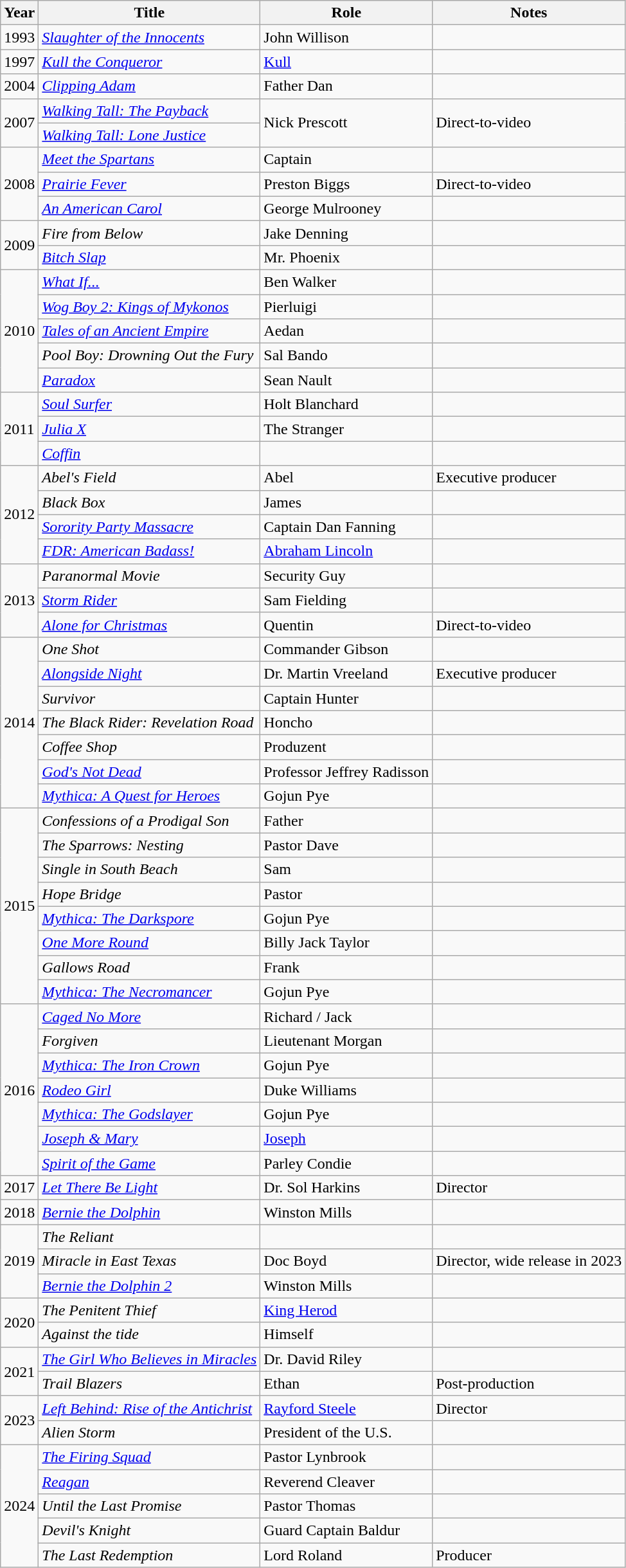<table class="wikitable sortable">
<tr>
<th>Year</th>
<th>Title</th>
<th>Role</th>
<th class="unsortable">Notes</th>
</tr>
<tr>
<td>1993</td>
<td><em><a href='#'>Slaughter of the Innocents</a></em></td>
<td>John Willison</td>
<td></td>
</tr>
<tr>
<td>1997</td>
<td><em><a href='#'>Kull the Conqueror</a></em></td>
<td><a href='#'>Kull</a></td>
<td></td>
</tr>
<tr>
<td>2004</td>
<td><em><a href='#'>Clipping Adam</a></em></td>
<td>Father Dan</td>
<td></td>
</tr>
<tr>
<td rowspan=2>2007</td>
<td><em><a href='#'>Walking Tall: The Payback</a></em></td>
<td rowspan=2>Nick Prescott</td>
<td rowspan=2>Direct-to-video</td>
</tr>
<tr>
<td><em><a href='#'>Walking Tall: Lone Justice</a></em></td>
</tr>
<tr>
<td rowspan=3>2008</td>
<td><em><a href='#'>Meet the Spartans</a></em></td>
<td>Captain</td>
<td></td>
</tr>
<tr>
<td><em><a href='#'>Prairie Fever</a></em></td>
<td>Preston Biggs</td>
<td>Direct-to-video</td>
</tr>
<tr>
<td><em><a href='#'>An American Carol</a></em></td>
<td>George Mulrooney</td>
<td></td>
</tr>
<tr>
<td rowspan=2>2009</td>
<td><em>Fire from Below</em></td>
<td>Jake Denning</td>
<td></td>
</tr>
<tr>
<td><em><a href='#'>Bitch Slap</a></em></td>
<td>Mr. Phoenix</td>
<td></td>
</tr>
<tr>
<td rowspan=5>2010</td>
<td><em><a href='#'>What If...</a></em></td>
<td>Ben Walker</td>
<td></td>
</tr>
<tr>
<td><em><a href='#'>Wog Boy 2: Kings of Mykonos</a></em></td>
<td>Pierluigi</td>
<td></td>
</tr>
<tr>
<td><em><a href='#'>Tales of an Ancient Empire</a></em></td>
<td>Aedan</td>
<td></td>
</tr>
<tr>
<td><em>Pool Boy: Drowning Out the Fury</em></td>
<td>Sal Bando</td>
<td></td>
</tr>
<tr>
<td><em><a href='#'>Paradox</a></em></td>
<td>Sean Nault</td>
<td></td>
</tr>
<tr>
<td rowspan=3>2011</td>
<td><em><a href='#'>Soul Surfer</a></em></td>
<td>Holt Blanchard</td>
<td></td>
</tr>
<tr>
<td><em><a href='#'>Julia X</a></em></td>
<td>The Stranger</td>
<td></td>
</tr>
<tr>
<td><em><a href='#'>Coffin</a></em></td>
<td></td>
<td></td>
</tr>
<tr>
<td rowspan=4>2012</td>
<td><em>Abel's Field</em></td>
<td>Abel</td>
<td>Executive producer</td>
</tr>
<tr>
<td><em>Black Box</em></td>
<td>James</td>
<td></td>
</tr>
<tr>
<td><em><a href='#'>Sorority Party Massacre</a></em></td>
<td>Captain Dan Fanning</td>
<td></td>
</tr>
<tr>
<td><em><a href='#'>FDR: American Badass!</a></em></td>
<td><a href='#'>Abraham Lincoln</a></td>
<td></td>
</tr>
<tr>
<td rowspan=3>2013</td>
<td><em>Paranormal Movie</em></td>
<td>Security Guy</td>
<td></td>
</tr>
<tr>
<td><em><a href='#'>Storm Rider</a></em></td>
<td>Sam Fielding</td>
<td></td>
</tr>
<tr>
<td><em><a href='#'>Alone for Christmas</a></em></td>
<td>Quentin</td>
<td>Direct-to-video</td>
</tr>
<tr>
<td rowspan=7>2014</td>
<td><em>One Shot</em></td>
<td>Commander Gibson</td>
<td></td>
</tr>
<tr>
<td><em><a href='#'>Alongside Night</a></em></td>
<td>Dr. Martin Vreeland</td>
<td>Executive producer</td>
</tr>
<tr>
<td><em>Survivor</em></td>
<td>Captain Hunter</td>
<td></td>
</tr>
<tr>
<td><em>The Black Rider: Revelation Road</em></td>
<td>Honcho</td>
<td></td>
</tr>
<tr>
<td><em>Coffee Shop</em></td>
<td>Produzent</td>
<td></td>
</tr>
<tr>
<td><em><a href='#'>God's Not Dead</a></em></td>
<td>Professor Jeffrey Radisson</td>
<td></td>
</tr>
<tr>
<td><em><a href='#'>Mythica: A Quest for Heroes</a></em></td>
<td>Gojun Pye</td>
<td></td>
</tr>
<tr>
<td rowspan="8">2015</td>
<td><em>Confessions of a Prodigal Son</em></td>
<td>Father</td>
<td></td>
</tr>
<tr>
<td><em>The Sparrows: Nesting</em></td>
<td>Pastor Dave</td>
<td></td>
</tr>
<tr>
<td><em>Single in South Beach</em></td>
<td>Sam</td>
<td></td>
</tr>
<tr>
<td><em>Hope Bridge</em></td>
<td>Pastor</td>
<td></td>
</tr>
<tr>
<td><em><a href='#'>Mythica: The Darkspore</a></em></td>
<td>Gojun Pye</td>
<td></td>
</tr>
<tr>
<td><em><a href='#'>One More Round</a></em></td>
<td>Billy Jack Taylor</td>
<td></td>
</tr>
<tr>
<td><em>Gallows Road</em></td>
<td>Frank</td>
<td></td>
</tr>
<tr>
<td><em><a href='#'>Mythica: The Necromancer</a></em></td>
<td>Gojun Pye</td>
<td></td>
</tr>
<tr>
<td rowspan=7>2016</td>
<td><em><a href='#'>Caged No More</a></em></td>
<td>Richard / Jack</td>
<td></td>
</tr>
<tr>
<td><em>Forgiven</em></td>
<td>Lieutenant Morgan</td>
<td></td>
</tr>
<tr>
<td><em><a href='#'>Mythica: The Iron Crown</a></em></td>
<td>Gojun Pye</td>
<td></td>
</tr>
<tr>
<td><em><a href='#'>Rodeo Girl</a></em></td>
<td>Duke Williams</td>
<td></td>
</tr>
<tr>
<td><em><a href='#'>Mythica: The Godslayer</a></em></td>
<td>Gojun Pye</td>
<td></td>
</tr>
<tr>
<td><em><a href='#'>Joseph & Mary</a></em></td>
<td><a href='#'>Joseph</a></td>
<td></td>
</tr>
<tr>
<td><em><a href='#'>Spirit of the Game</a></em></td>
<td>Parley Condie</td>
<td></td>
</tr>
<tr>
<td>2017</td>
<td><em><a href='#'>Let There Be Light</a></em></td>
<td>Dr. Sol Harkins</td>
<td>Director</td>
</tr>
<tr>
<td>2018</td>
<td><em><a href='#'>Bernie the Dolphin</a></em></td>
<td>Winston Mills</td>
<td></td>
</tr>
<tr>
<td rowspan=3>2019</td>
<td><em>The Reliant</em></td>
<td></td>
<td></td>
</tr>
<tr>
<td><em>Miracle in East Texas</em></td>
<td>Doc Boyd</td>
<td>Director, wide release in 2023</td>
</tr>
<tr>
<td><em><a href='#'>Bernie the Dolphin 2</a></em></td>
<td>Winston Mills</td>
<td></td>
</tr>
<tr>
<td rowspan=2>2020</td>
<td><em>The Penitent Thief</em></td>
<td><a href='#'>King Herod</a></td>
<td></td>
</tr>
<tr>
<td><em>Against the tide</em></td>
<td>Himself</td>
<td></td>
</tr>
<tr>
<td rowspan=2>2021</td>
<td><em><a href='#'>The Girl Who Believes in Miracles</a></em></td>
<td>Dr. David Riley</td>
<td></td>
</tr>
<tr>
<td><em>Trail Blazers</em></td>
<td>Ethan</td>
<td>Post-production</td>
</tr>
<tr>
<td rowspan=2>2023</td>
<td><em><a href='#'>Left Behind: Rise of the Antichrist</a></em></td>
<td><a href='#'>Rayford Steele</a></td>
<td>Director</td>
</tr>
<tr>
<td><em>Alien Storm</em></td>
<td>President of the U.S.</td>
<td></td>
</tr>
<tr>
<td rowspan=5>2024</td>
<td><em><a href='#'>The Firing Squad</a></em></td>
<td>Pastor Lynbrook</td>
<td></td>
</tr>
<tr>
<td><em><a href='#'>Reagan</a></em></td>
<td>Reverend Cleaver</td>
<td></td>
</tr>
<tr>
<td><em>Until the Last Promise</em></td>
<td>Pastor Thomas</td>
<td></td>
</tr>
<tr>
<td><em>Devil's Knight</em></td>
<td>Guard Captain Baldur</td>
<td></td>
</tr>
<tr>
<td><em>The Last Redemption</em></td>
<td>Lord Roland</td>
<td>Producer</td>
</tr>
</table>
